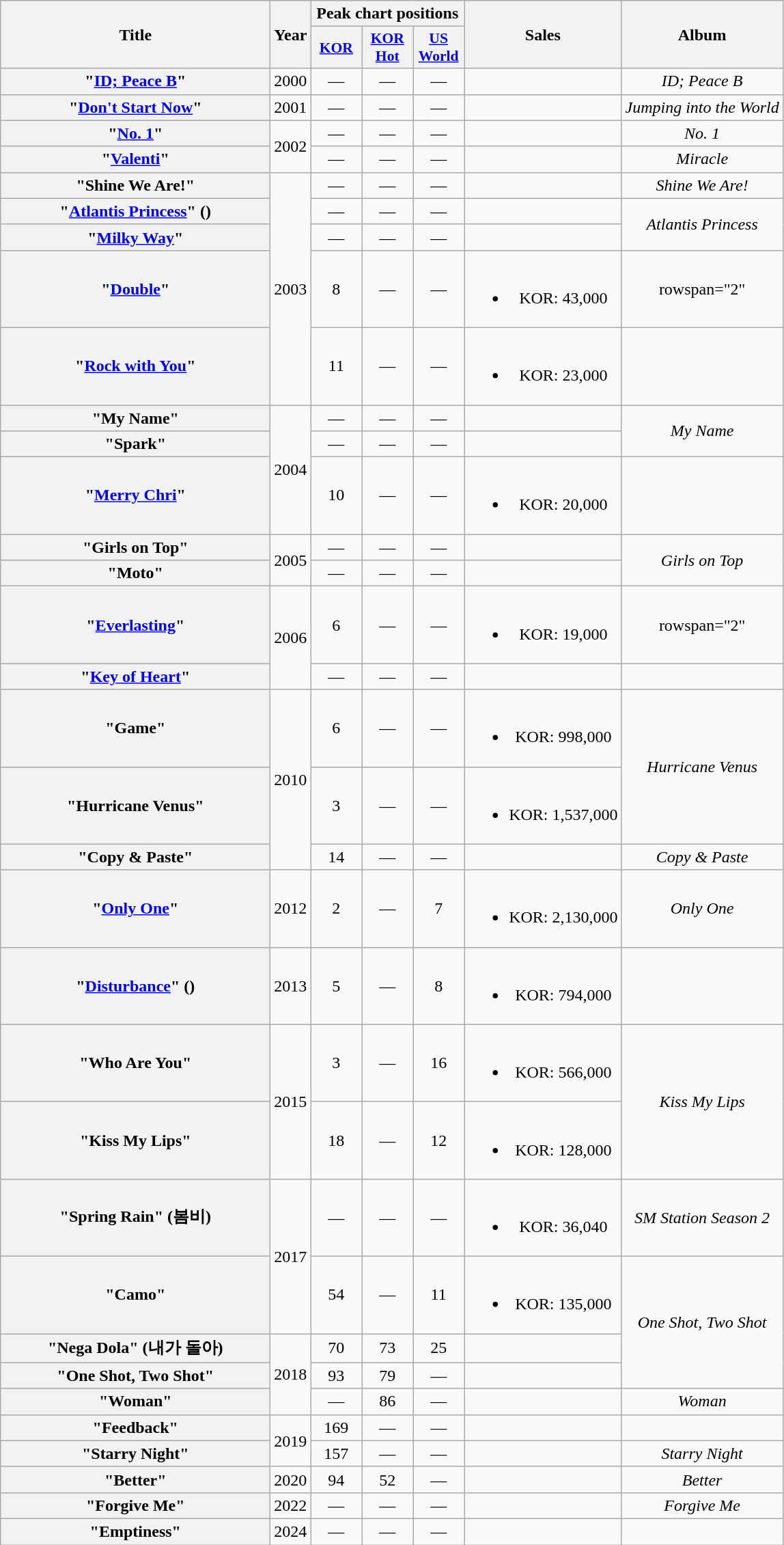<table class="wikitable plainrowheaders" style="text-align:center;">
<tr>
<th rowspan="2" scope="col" style="width:16em;">Title</th>
<th rowspan="2" scope="col">Year</th>
<th colspan="3" scope="col">Peak chart positions</th>
<th rowspan="2" scope="col">Sales</th>
<th rowspan="2" scope="col">Album</th>
</tr>
<tr>
<th style="width:3em;font-size:90%"><a href='#'>KOR</a><br></th>
<th style="width:3em;font-size:90%"><a href='#'>KOR Hot</a><br></th>
<th style="width:3em;font-size:90%"><a href='#'>US World</a><br></th>
</tr>
<tr>
<th scope="row">"<a href='#'>ID; Peace B</a>"</th>
<td>2000</td>
<td>—</td>
<td>—</td>
<td>—</td>
<td></td>
<td rowspan="1"><em>ID; Peace B</em></td>
</tr>
<tr>
<th scope="row">"<a href='#'>Don't Start Now</a>"</th>
<td>2001</td>
<td>—</td>
<td>—</td>
<td>—</td>
<td></td>
<td rowspan="1"><em>Jumping into the World</em></td>
</tr>
<tr>
<th scope="row">"<a href='#'>No. 1</a>"</th>
<td rowspan="2">2002</td>
<td>—</td>
<td>—</td>
<td>—</td>
<td></td>
<td><em>No. 1</em></td>
</tr>
<tr>
<th scope="row">"<a href='#'>Valenti</a>"</th>
<td>—</td>
<td>—</td>
<td>—</td>
<td></td>
<td><em>Miracle</em></td>
</tr>
<tr>
<th scope="row">"Shine We Are!"</th>
<td rowspan="5">2003</td>
<td>—</td>
<td>—</td>
<td>—</td>
<td></td>
<td><em>Shine We Are!</em></td>
</tr>
<tr>
<th scope="row">"<a href='#'>Atlantis Princess</a>" ()</th>
<td>—</td>
<td>—</td>
<td>—</td>
<td></td>
<td rowspan="2"><em>Atlantis Princess</em></td>
</tr>
<tr>
<th scope="row">"<a href='#'>Milky Way</a>"</th>
<td>—</td>
<td>—</td>
<td>—</td>
<td></td>
</tr>
<tr>
<th scope="row">"<a href='#'>Double</a>"</th>
<td>8</td>
<td>—</td>
<td>—</td>
<td><br><ul><li>KOR: 43,000 </li></ul></td>
<td>rowspan="2" </td>
</tr>
<tr>
<th scope="row">"<a href='#'>Rock with You</a>"</th>
<td>11</td>
<td>—</td>
<td>—</td>
<td><br><ul><li>KOR: 23,000 </li></ul></td>
</tr>
<tr>
<th scope="row">"My Name"</th>
<td rowspan="3">2004</td>
<td>—</td>
<td>—</td>
<td>—</td>
<td></td>
<td rowspan="2"><em>My Name</em></td>
</tr>
<tr>
<th scope="row">"Spark"</th>
<td>—</td>
<td>—</td>
<td>—</td>
<td></td>
</tr>
<tr>
<th scope="row">"<a href='#'>Merry Chri</a>"</th>
<td>10</td>
<td>—</td>
<td>—</td>
<td><br><ul><li>KOR: 20,000 </li></ul></td>
<td></td>
</tr>
<tr>
<th scope="row">"Girls on Top"</th>
<td rowspan="2">2005</td>
<td>—</td>
<td>—</td>
<td>—</td>
<td></td>
<td rowspan="2"><em>Girls on Top</em></td>
</tr>
<tr>
<th scope="row">"Moto"</th>
<td>—</td>
<td>—</td>
<td>—</td>
<td></td>
</tr>
<tr>
<th scope="row">"<a href='#'>Everlasting</a>"</th>
<td rowspan="2">2006</td>
<td>6</td>
<td>—</td>
<td>—</td>
<td><br><ul><li>KOR: 19,000 </li></ul></td>
<td>rowspan="2" </td>
</tr>
<tr>
<th scope="row">"<a href='#'>Key of Heart</a>"</th>
<td>—</td>
<td>—</td>
<td>—</td>
<td></td>
</tr>
<tr>
<th scope="row">"Game"</th>
<td rowspan="3">2010</td>
<td>6</td>
<td>—</td>
<td>—</td>
<td><br><ul><li>KOR: 998,000</li></ul></td>
<td rowspan="2"><em>Hurricane Venus</em></td>
</tr>
<tr>
<th scope="row">"Hurricane Venus"</th>
<td>3</td>
<td>—</td>
<td>—</td>
<td><br><ul><li>KOR: 1,537,000</li></ul></td>
</tr>
<tr>
<th scope="row">"Copy & Paste"</th>
<td>14</td>
<td>—</td>
<td>—</td>
<td></td>
<td><em>Copy & Paste</em></td>
</tr>
<tr>
<th scope="row">"<a href='#'>Only One</a>"</th>
<td>2012</td>
<td>2</td>
<td>—</td>
<td>7</td>
<td><br><ul><li>KOR: 2,130,000</li></ul></td>
<td><em>Only One</em></td>
</tr>
<tr>
<th scope="row">"<a href='#'>Disturbance</a>" ()</th>
<td>2013</td>
<td>5</td>
<td>—</td>
<td>8</td>
<td><br><ul><li>KOR: 794,000</li></ul></td>
<td></td>
</tr>
<tr>
<th scope="row">"Who Are You" </th>
<td rowspan="2">2015</td>
<td>3</td>
<td>—</td>
<td>16</td>
<td><br><ul><li>KOR: 566,000 </li></ul></td>
<td rowspan="2"><em>Kiss My Lips</em></td>
</tr>
<tr>
<th scope="row">"Kiss My Lips"</th>
<td>18</td>
<td>—</td>
<td>12</td>
<td><br><ul><li>KOR: 128,000</li></ul></td>
</tr>
<tr>
<th scope="row">"Spring Rain" (봄비)</th>
<td rowspan="2">2017</td>
<td>—</td>
<td>—</td>
<td>—</td>
<td><br><ul><li>KOR: 36,040</li></ul></td>
<td><em>SM Station Season 2</em></td>
</tr>
<tr>
<th scope="row">"Camo"</th>
<td>54</td>
<td>—</td>
<td>11</td>
<td><br><ul><li>KOR: 135,000</li></ul></td>
<td rowspan="3"><em>One Shot, Two Shot</em></td>
</tr>
<tr>
<th scope="row">"Nega Dola" (내가 돌아)</th>
<td rowspan="3">2018</td>
<td>70</td>
<td>73</td>
<td>25</td>
<td></td>
</tr>
<tr>
<th scope="row">"One Shot, Two Shot"</th>
<td>93</td>
<td>79</td>
<td>—</td>
<td></td>
</tr>
<tr>
<th scope="row">"Woman"</th>
<td>—</td>
<td>86</td>
<td>—</td>
<td></td>
<td><em>Woman</em></td>
</tr>
<tr>
<th scope="row">"Feedback" </th>
<td rowspan="2">2019</td>
<td>169</td>
<td>—</td>
<td>—</td>
<td></td>
<td></td>
</tr>
<tr>
<th scope="row">"Starry Night" </th>
<td>157</td>
<td>—</td>
<td>—</td>
<td></td>
<td><em>Starry Night</em></td>
</tr>
<tr>
<th scope="row">"Better"</th>
<td>2020</td>
<td>94</td>
<td>52</td>
<td>—</td>
<td></td>
<td><em>Better</em></td>
</tr>
<tr>
<th scope="row">"Forgive Me"</th>
<td>2022</td>
<td>—</td>
<td>—</td>
<td>—</td>
<td></td>
<td><em>Forgive Me</em></td>
</tr>
<tr>
<th scope="row">"Emptiness"</th>
<td>2024</td>
<td>—</td>
<td>—</td>
<td>—</td>
<td></td>
<td></td>
</tr>
</table>
